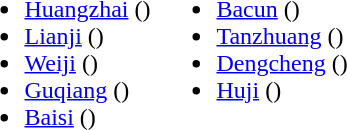<table>
<tr>
<td valign="top"><br><ul><li><a href='#'>Huangzhai</a> ()</li><li><a href='#'>Lianji</a> ()</li><li><a href='#'>Weiji</a> ()</li><li><a href='#'>Guqiang</a> ()</li><li><a href='#'>Baisi</a> ()</li></ul></td>
<td valign="top"><br><ul><li><a href='#'>Bacun</a> ()</li><li><a href='#'>Tanzhuang</a> ()</li><li><a href='#'>Dengcheng</a> ()</li><li><a href='#'>Huji</a> ()</li></ul></td>
</tr>
</table>
